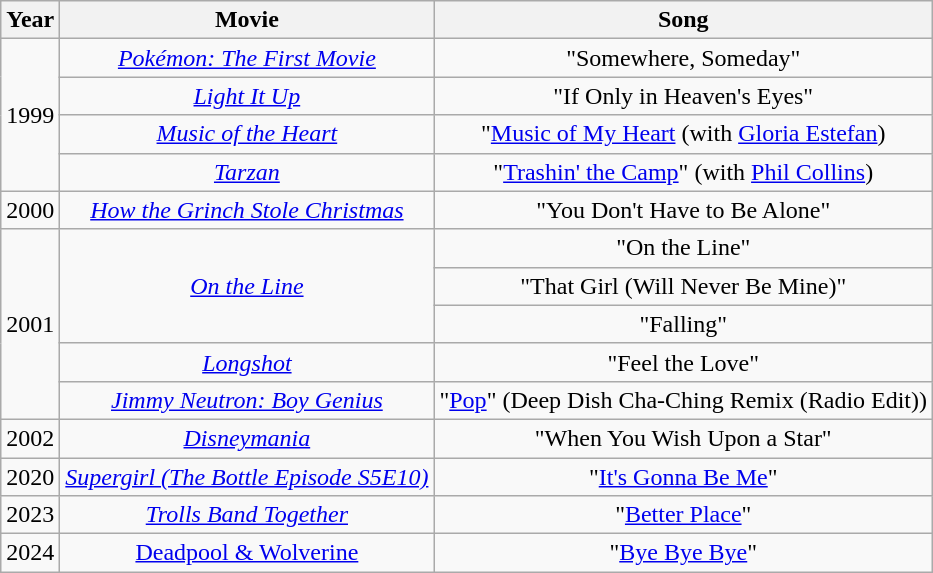<table class="wikitable" style="text-align:center;">
<tr>
<th>Year</th>
<th>Movie</th>
<th>Song</th>
</tr>
<tr>
<td rowspan="4">1999</td>
<td><em><a href='#'>Pokémon: The First Movie</a></em></td>
<td>"Somewhere, Someday"</td>
</tr>
<tr>
<td><em><a href='#'>Light It Up</a></em></td>
<td>"If Only in Heaven's Eyes"</td>
</tr>
<tr>
<td><em><a href='#'>Music of the Heart</a></em></td>
<td>"<a href='#'>Music of My Heart</a> (with <a href='#'>Gloria Estefan</a>)</td>
</tr>
<tr>
<td><em><a href='#'>Tarzan</a></em></td>
<td>"<a href='#'>Trashin' the Camp</a>" (with <a href='#'>Phil Collins</a>)</td>
</tr>
<tr>
<td>2000</td>
<td><em><a href='#'>How the Grinch Stole Christmas</a></em></td>
<td>"You Don't Have to Be Alone"</td>
</tr>
<tr>
<td rowspan="5">2001</td>
<td rowspan="3"><em><a href='#'>On the Line</a></em></td>
<td>"On the Line"</td>
</tr>
<tr>
<td>"That Girl (Will Never Be Mine)"</td>
</tr>
<tr>
<td>"Falling"</td>
</tr>
<tr>
<td><em><a href='#'>Longshot</a></em></td>
<td>"Feel the Love"</td>
</tr>
<tr>
<td><em><a href='#'>Jimmy Neutron: Boy Genius</a></em></td>
<td>"<a href='#'>Pop</a>" (Deep Dish Cha-Ching Remix (Radio Edit))</td>
</tr>
<tr>
<td>2002</td>
<td><em><a href='#'>Disneymania</a></em></td>
<td>"When You Wish Upon a Star"</td>
</tr>
<tr>
<td>2020</td>
<td><em><a href='#'>Supergirl (The Bottle Episode S5E10)</a></em></td>
<td>"<a href='#'>It's Gonna Be Me</a>"</td>
</tr>
<tr>
<td>2023</td>
<td><em><a href='#'>Trolls Band Together</a></em></td>
<td>"<a href='#'>Better Place</a>"</td>
</tr>
<tr>
<td>2024</td>
<td><a href='#'>Deadpool & Wolverine</a></td>
<td>"<a href='#'>Bye Bye Bye</a>"</td>
</tr>
</table>
